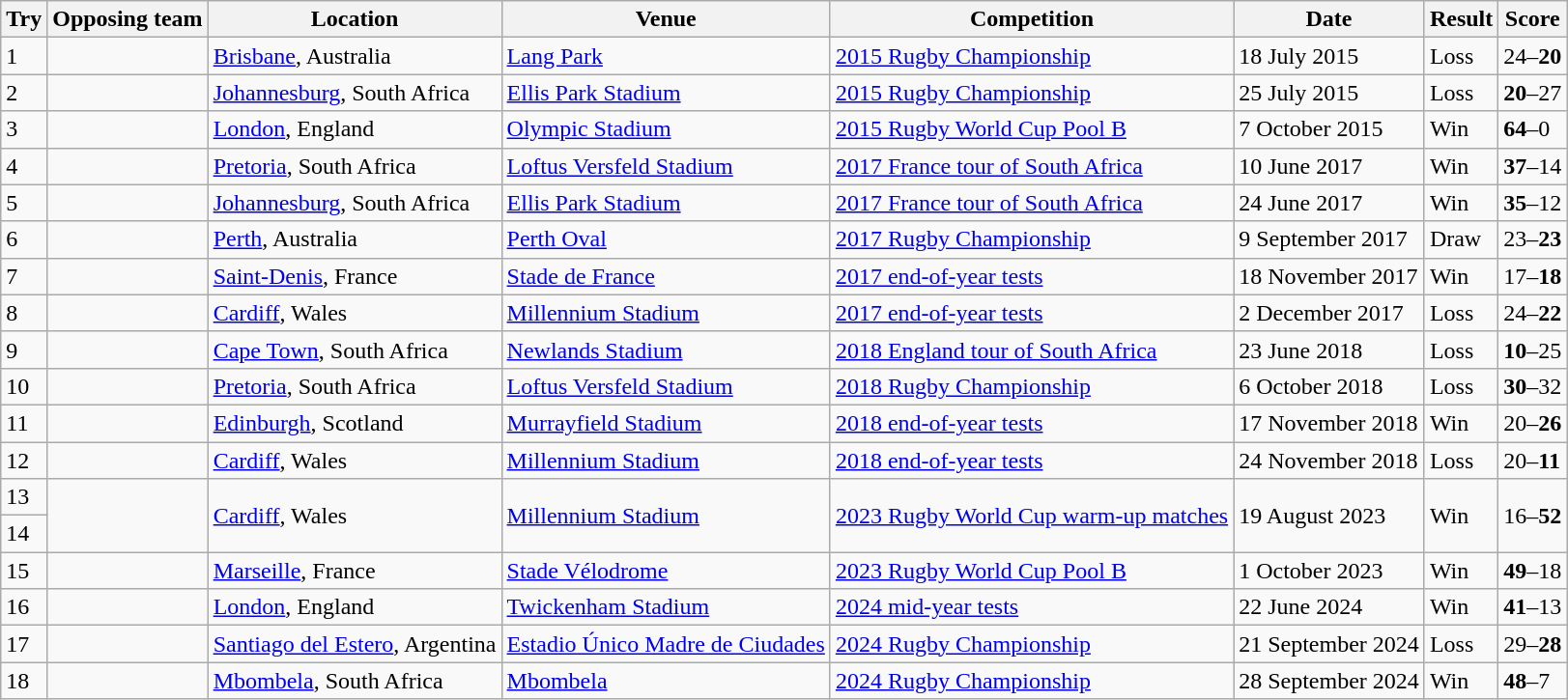<table class="wikitable" style="font-size:100%">
<tr>
<th>Try</th>
<th>Opposing team</th>
<th>Location</th>
<th>Venue</th>
<th>Competition</th>
<th>Date</th>
<th>Result</th>
<th>Score</th>
</tr>
<tr>
<td>1</td>
<td></td>
<td><a href='#'>Brisbane</a>, Australia</td>
<td><a href='#'>Lang Park</a></td>
<td><a href='#'>2015 Rugby Championship</a></td>
<td>18 July 2015</td>
<td>Loss</td>
<td>24–<strong>20</strong></td>
</tr>
<tr>
<td>2</td>
<td></td>
<td><a href='#'>Johannesburg</a>, South Africa</td>
<td><a href='#'>Ellis Park Stadium</a></td>
<td><a href='#'>2015 Rugby Championship</a></td>
<td>25 July 2015</td>
<td>Loss</td>
<td><strong>20</strong>–27</td>
</tr>
<tr>
<td>3</td>
<td></td>
<td><a href='#'>London</a>, England</td>
<td><a href='#'>Olympic Stadium</a></td>
<td><a href='#'>2015 Rugby World Cup Pool B</a></td>
<td>7 October 2015</td>
<td>Win</td>
<td><strong>64</strong>–0</td>
</tr>
<tr>
<td>4</td>
<td></td>
<td><a href='#'>Pretoria</a>, South Africa</td>
<td><a href='#'>Loftus Versfeld Stadium</a></td>
<td><a href='#'>2017 France tour of South Africa</a></td>
<td>10 June 2017</td>
<td>Win</td>
<td><strong>37</strong>–14</td>
</tr>
<tr>
<td>5</td>
<td></td>
<td><a href='#'>Johannesburg</a>, South Africa</td>
<td><a href='#'>Ellis Park Stadium</a></td>
<td><a href='#'>2017 France tour of South Africa</a></td>
<td>24 June 2017</td>
<td>Win</td>
<td><strong>35</strong>–12</td>
</tr>
<tr>
<td>6</td>
<td></td>
<td><a href='#'>Perth</a>, Australia</td>
<td><a href='#'>Perth Oval</a></td>
<td><a href='#'>2017 Rugby Championship</a></td>
<td>9 September 2017</td>
<td>Draw</td>
<td>23–<strong>23</strong></td>
</tr>
<tr>
<td>7</td>
<td></td>
<td><a href='#'>Saint-Denis</a>, France</td>
<td><a href='#'>Stade de France</a></td>
<td><a href='#'>2017 end-of-year tests</a></td>
<td>18 November 2017</td>
<td>Win</td>
<td>17–<strong>18</strong></td>
</tr>
<tr>
<td>8</td>
<td></td>
<td><a href='#'>Cardiff</a>, Wales</td>
<td><a href='#'>Millennium Stadium</a></td>
<td><a href='#'>2017 end-of-year tests</a></td>
<td>2 December 2017</td>
<td>Loss</td>
<td>24–<strong>22</strong></td>
</tr>
<tr>
<td>9</td>
<td></td>
<td><a href='#'>Cape Town</a>, South Africa</td>
<td><a href='#'>Newlands Stadium</a></td>
<td><a href='#'>2018 England tour of South Africa</a></td>
<td>23 June 2018</td>
<td>Loss</td>
<td><strong>10</strong>–25</td>
</tr>
<tr>
<td>10</td>
<td></td>
<td><a href='#'>Pretoria</a>, South Africa</td>
<td><a href='#'>Loftus Versfeld Stadium</a></td>
<td><a href='#'>2018 Rugby Championship</a></td>
<td>6 October 2018</td>
<td>Loss</td>
<td><strong>30</strong>–32</td>
</tr>
<tr>
<td>11</td>
<td></td>
<td><a href='#'>Edinburgh</a>, Scotland</td>
<td><a href='#'>Murrayfield Stadium</a></td>
<td><a href='#'>2018 end-of-year tests</a></td>
<td>17 November 2018</td>
<td>Win</td>
<td>20–<strong>26</strong></td>
</tr>
<tr>
<td>12</td>
<td></td>
<td><a href='#'>Cardiff</a>, Wales</td>
<td><a href='#'>Millennium Stadium</a></td>
<td><a href='#'>2018 end-of-year tests</a></td>
<td>24 November 2018</td>
<td>Loss</td>
<td>20–<strong>11</strong></td>
</tr>
<tr>
<td>13</td>
<td rowspan="2"></td>
<td rowspan="2"><a href='#'>Cardiff</a>, Wales</td>
<td rowspan="2"><a href='#'>Millennium Stadium</a></td>
<td rowspan="2"><a href='#'>2023 Rugby World Cup warm-up matches</a></td>
<td rowspan="2">19 August 2023</td>
<td rowspan="2">Win</td>
<td rowspan="2">16–<strong>52</strong></td>
</tr>
<tr>
<td>14</td>
</tr>
<tr>
<td>15</td>
<td></td>
<td><a href='#'>Marseille</a>, France</td>
<td><a href='#'>Stade Vélodrome</a></td>
<td><a href='#'>2023 Rugby World Cup Pool B</a></td>
<td>1 October 2023</td>
<td>Win</td>
<td><strong>49</strong>–18</td>
</tr>
<tr>
<td>16</td>
<td></td>
<td><a href='#'>London</a>, England</td>
<td><a href='#'>Twickenham Stadium</a></td>
<td><a href='#'>2024 mid-year tests</a></td>
<td>22 June 2024</td>
<td>Win</td>
<td><strong>41</strong>–13</td>
</tr>
<tr>
<td>17</td>
<td></td>
<td><a href='#'>Santiago del Estero</a>, Argentina</td>
<td><a href='#'>Estadio Único Madre de Ciudades</a></td>
<td><a href='#'>2024 Rugby Championship</a></td>
<td>21 September 2024</td>
<td>Loss</td>
<td>29–<strong>28</strong></td>
</tr>
<tr>
<td>18</td>
<td></td>
<td><a href='#'>Mbombela</a>, South Africa</td>
<td><a href='#'>Mbombela</a></td>
<td><a href='#'>2024 Rugby Championship</a></td>
<td>28 September 2024</td>
<td>Win</td>
<td><strong>48</strong>–7</td>
</tr>
</table>
